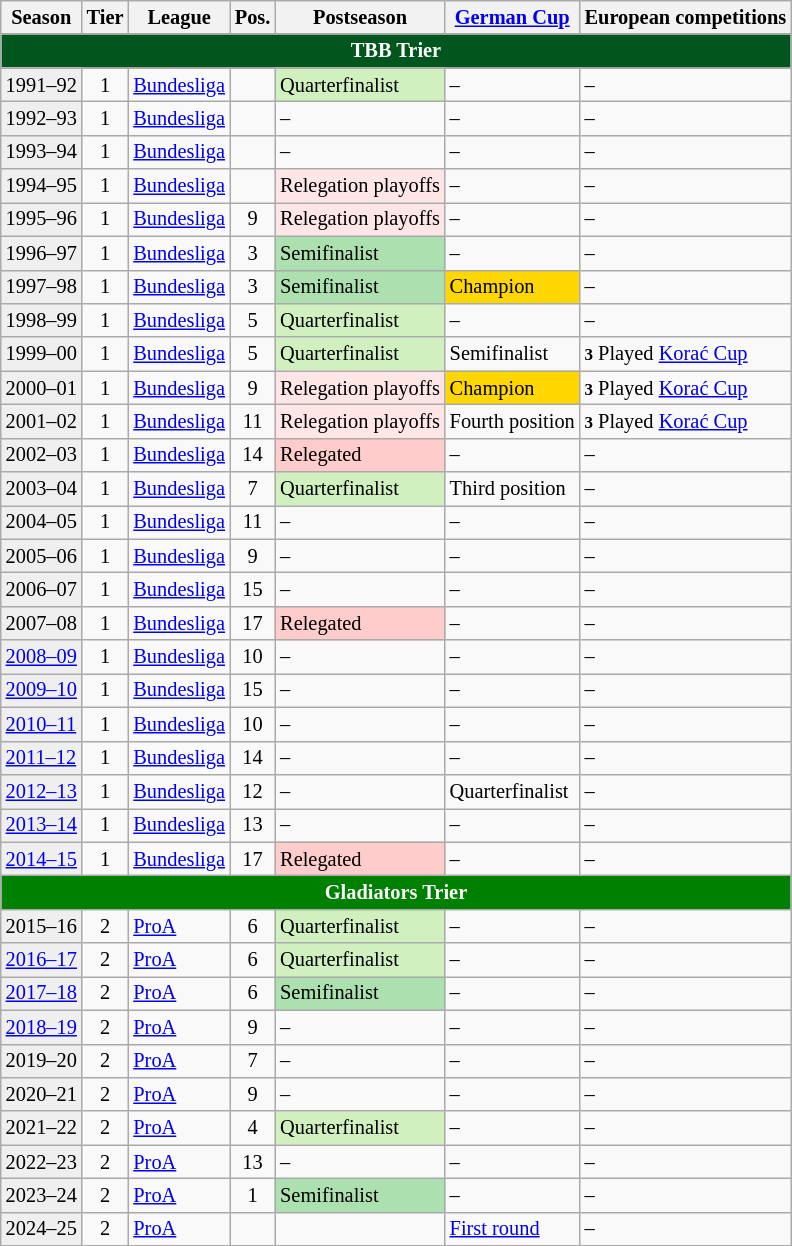<table class="wikitable" style="font-size:85%;">
<tr>
<th>Season</th>
<th>Tier</th>
<th>League</th>
<th>Pos.</th>
<th>Postseason</th>
<th><a href='#'>German Cup</a></th>
<th>European competitions</th>
</tr>
<tr>
<td colspan="7"  style="background:#00561c; color:white; text-align:center;"><strong>TBB Trier</strong></td>
</tr>
<tr>
<td style="background:#efefef;">1991–92</td>
<td style="text-align:center;">1</td>
<td><a href='#'>Bundesliga</a></td>
<td style="text-align:center;"></td>
<td style="background:#D0F0C0">Quarterfinalist</td>
<td>–</td>
<td>–</td>
</tr>
<tr>
<td style="background:#efefef;">1992–93</td>
<td style="text-align:center;">1</td>
<td><a href='#'>Bundesliga</a></td>
<td style="text-align:center;"></td>
<td>–</td>
<td>–</td>
<td>–</td>
</tr>
<tr>
<td style="background:#efefef;">1993–94</td>
<td style="text-align:center;">1</td>
<td><a href='#'>Bundesliga</a></td>
<td style="text-align:center;"></td>
<td>–</td>
<td>–</td>
<td>–</td>
</tr>
<tr>
<td style="background:#efefef;">1994–95</td>
<td style="text-align:center;">1</td>
<td><a href='#'>Bundesliga</a></td>
<td style="text-align:center;"></td>
<td style="background:#FFE6E6">Relegation playoffs</td>
<td>–</td>
<td>–</td>
</tr>
<tr>
<td style="background:#efefef;">1995–96</td>
<td style="text-align:center;">1</td>
<td><a href='#'>Bundesliga</a></td>
<td style="text-align:center;">9</td>
<td style="background:#FFE6E6">Relegation playoffs</td>
<td>–</td>
<td>–</td>
</tr>
<tr>
<td style="background:#efefef;">1996–97</td>
<td style="text-align:center;">1</td>
<td><a href='#'>Bundesliga</a></td>
<td style="text-align:center;">3</td>
<td style="background:#ACE1AF">Semifinalist</td>
<td>–</td>
<td>–</td>
</tr>
<tr>
<td style="background:#efefef;">1997–98</td>
<td style="text-align:center;">1</td>
<td><a href='#'>Bundesliga</a></td>
<td style="text-align:center;">3</td>
<td style="background:#ACE1AF">Semifinalist</td>
<td style="background:gold">Champion</td>
<td>–</td>
</tr>
<tr>
<td style="background:#efefef;">1998–99</td>
<td style="text-align:center;">1</td>
<td><a href='#'>Bundesliga</a></td>
<td style="text-align:center;">5</td>
<td style="background:#D0F0C0">Quarterfinalist</td>
<td>–</td>
<td>–</td>
</tr>
<tr>
<td style="background:#efefef;">1999–00</td>
<td style="text-align:center;">1</td>
<td><a href='#'>Bundesliga</a></td>
<td style="text-align:center;">5</td>
<td style="background:#D0F0C0">Quarterfinalist</td>
<td>Semifinalist</td>
<td><small><strong>3</strong></small> Played <a href='#'>Korać Cup</a></td>
</tr>
<tr>
<td style="background:#efefef;">2000–01</td>
<td style="text-align:center;">1</td>
<td><a href='#'>Bundesliga</a></td>
<td style="text-align:center;">9</td>
<td style="background:#FFE6E6">Relegation playoffs</td>
<td style="background:gold">Champion</td>
<td><small><strong>3</strong></small> Played <a href='#'>Korać Cup</a></td>
</tr>
<tr>
<td style="background:#efefef;">2001–02</td>
<td style="text-align:center;">1</td>
<td><a href='#'>Bundesliga</a></td>
<td style="text-align:center;">11</td>
<td style="background:#FFE6E6">Relegation playoffs</td>
<td>Fourth position</td>
<td><small><strong>3</strong></small> Played <a href='#'>Korać Cup</a></td>
</tr>
<tr>
<td style="background:#efefef;">2002–03</td>
<td style="text-align:center;">1</td>
<td><a href='#'>Bundesliga</a></td>
<td style="text-align:center;">14</td>
<td style="background:#fcc;">Relegated</td>
<td>–</td>
<td>–</td>
</tr>
<tr>
<td style="background:#efefef;">2003–04</td>
<td style="text-align:center;">1</td>
<td><a href='#'>Bundesliga</a></td>
<td style="text-align:center;">7</td>
<td style="background:#D0F0C0">Quarterfinalist</td>
<td>Third position</td>
<td>–</td>
</tr>
<tr>
<td style="background:#efefef;">2004–05</td>
<td style="text-align:center;">1</td>
<td><a href='#'>Bundesliga</a></td>
<td style="text-align:center;">11</td>
<td>–</td>
<td>–</td>
<td>–</td>
</tr>
<tr>
<td style="background:#efefef;">2005–06</td>
<td style="text-align:center;">1</td>
<td><a href='#'>Bundesliga</a></td>
<td style="text-align:center;">9</td>
<td>–</td>
<td>–</td>
<td>–</td>
</tr>
<tr>
<td style="background:#efefef;">2006–07</td>
<td style="text-align:center;">1</td>
<td><a href='#'>Bundesliga</a></td>
<td style="text-align:center;">15</td>
<td>–</td>
<td>–</td>
<td>–</td>
</tr>
<tr>
<td style="background:#efefef;">2007–08</td>
<td style="text-align:center;">1</td>
<td><a href='#'>Bundesliga</a></td>
<td style="text-align:center;">17</td>
<td style="background:#fcc;">Relegated</td>
<td>–</td>
<td>–</td>
</tr>
<tr>
<td style="background:#efefef;"><a href='#'>2008–09</a></td>
<td style="text-align:center;">1</td>
<td><a href='#'>Bundesliga</a></td>
<td style="text-align:center;">10</td>
<td>–</td>
<td>–</td>
<td>–</td>
</tr>
<tr>
<td style="background:#efefef;"><a href='#'>2009–10</a></td>
<td style="text-align:center;">1</td>
<td><a href='#'>Bundesliga</a></td>
<td style="text-align:center;">15</td>
<td>–</td>
<td>–</td>
<td>–</td>
</tr>
<tr>
<td style="background:#efefef;"><a href='#'>2010–11</a></td>
<td style="text-align:center;">1</td>
<td><a href='#'>Bundesliga</a></td>
<td style="text-align:center;">10</td>
<td>–</td>
<td>–</td>
<td>–</td>
</tr>
<tr>
<td style="background:#efefef;"><a href='#'>2011–12</a></td>
<td style="text-align:center;">1</td>
<td><a href='#'>Bundesliga</a></td>
<td style="text-align:center;">14</td>
<td>–</td>
<td>–</td>
<td>–</td>
</tr>
<tr>
<td style="background:#efefef;"><a href='#'>2012–13</a></td>
<td style="text-align:center;">1</td>
<td><a href='#'>Bundesliga</a></td>
<td style="text-align:center;">12</td>
<td>–</td>
<td>Quarterfinalist</td>
<td>–</td>
</tr>
<tr>
<td style="background:#efefef;"><a href='#'>2013–14</a></td>
<td style="text-align:center;">1</td>
<td><a href='#'>Bundesliga</a></td>
<td style="text-align:center;">13</td>
<td>–</td>
<td>–</td>
<td>–</td>
</tr>
<tr>
<td style="background:#efefef;"><a href='#'>2014–15</a></td>
<td style="text-align:center;">1</td>
<td><a href='#'>Bundesliga</a></td>
<td style="text-align:center;">17</td>
<td style="background:#fcc;">Relegated</td>
<td>–</td>
<td>–</td>
</tr>
<tr>
<td colspan="7"  style="background:green; color:white; text-align:center;"><strong>Gladiators Trier</strong></td>
</tr>
<tr>
<td style="background:#efefef;">2015–16</td>
<td style="text-align:center;">2</td>
<td><a href='#'>ProA</a></td>
<td style="text-align:center;">6</td>
<td style="background:#D0F0C0">Quarterfinalist</td>
<td>–</td>
<td>–</td>
</tr>
<tr>
<td style="background:#efefef;"><a href='#'>2016–17</a></td>
<td style="text-align:center;">2</td>
<td><a href='#'>ProA</a></td>
<td style="text-align:center;">6</td>
<td style="background:#D0F0C0">Quarterfinalist</td>
<td>–</td>
<td>–</td>
</tr>
<tr>
<td style="background:#efefef;"><a href='#'>2017–18</a></td>
<td style="text-align:center;">2</td>
<td><a href='#'>ProA</a></td>
<td style="text-align:center;">6</td>
<td style="background:#ACE1AF">Semifinalist</td>
<td>–</td>
<td>–</td>
</tr>
<tr>
<td style="background:#efefef;"><a href='#'>2018–19</a></td>
<td style="text-align:center;">2</td>
<td><a href='#'>ProA</a></td>
<td style="text-align:center;">9</td>
<td>–</td>
<td>–</td>
<td>–</td>
</tr>
<tr>
<td style="background:#efefef;">2019–20</td>
<td style="text-align:center;">2</td>
<td><a href='#'>ProA</a></td>
<td style="text-align:center;">7</td>
<td>–</td>
<td>–</td>
<td>–</td>
</tr>
<tr>
<td style="background:#efefef;">2020–21</td>
<td style="text-align:center;">2</td>
<td><a href='#'>ProA</a></td>
<td style="text-align:center;">9</td>
<td>–</td>
<td>–</td>
<td>–</td>
</tr>
<tr>
<td style="background:#efefef;">2021–22</td>
<td style="text-align:center;">2</td>
<td><a href='#'>ProA</a></td>
<td style="text-align:center;">4</td>
<td style="background:#D0F0C0">Quarterfinalist</td>
<td>–</td>
<td>–</td>
</tr>
<tr>
<td style="background:#efefef;">2022–23</td>
<td style="text-align:center;">2</td>
<td><a href='#'>ProA</a></td>
<td style="text-align:center;">13</td>
<td>–</td>
<td>–</td>
<td>–</td>
</tr>
<tr>
<td style="background:#efefef;">2023–24</td>
<td style="text-align:center;">2</td>
<td><a href='#'>ProA</a></td>
<td style="text-align:center;">1</td>
<td style="background:#ACE1AF">Semifinalist</td>
<td>–</td>
<td>–</td>
</tr>
<tr>
<td style="background:#efefef;">2024–25</td>
<td style="text-align:center;">2</td>
<td><a href='#'>ProA</a></td>
<td style="text-align:center;"></td>
<td></td>
<td><a href='#'>First round</a></td>
<td>–</td>
</tr>
</table>
